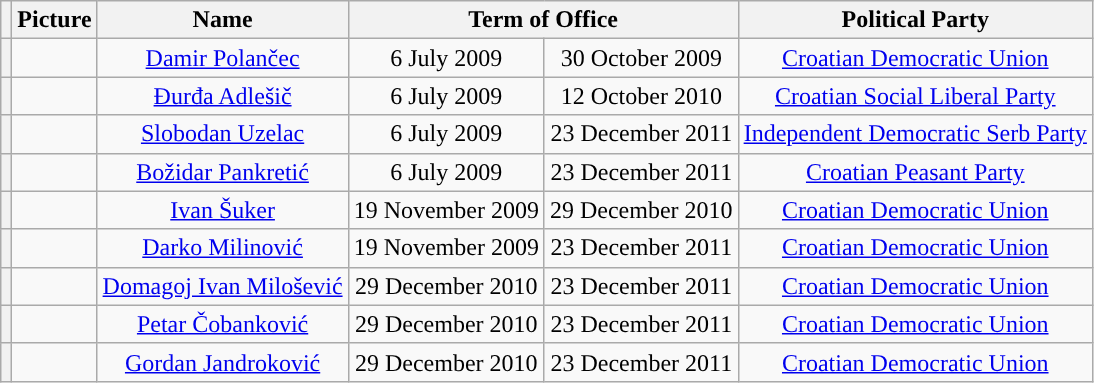<table class="wikitable" style="text-align:center">
<tr>
<th></th>
<th>Picture</th>
<th>Name<br></th>
<th colspan="2">Term of Office</th>
<th>Political Party</th>
</tr>
<tr>
<th style="background:"></th>
<td></td>
<td><a href='#'>Damir Polančec</a><br></td>
<td>6 July 2009</td>
<td>30 October 2009</td>
<td><a href='#'>Croatian Democratic Union</a></td>
</tr>
<tr>
<th style="background:"></th>
<td></td>
<td><a href='#'>Đurđa Adlešič</a><br></td>
<td>6 July 2009</td>
<td>12 October 2010</td>
<td><a href='#'>Croatian Social Liberal Party</a></td>
</tr>
<tr>
<th style="background:"></th>
<td></td>
<td><a href='#'>Slobodan Uzelac</a><br></td>
<td>6 July 2009</td>
<td>23 December 2011</td>
<td><a href='#'>Independent Democratic Serb Party</a></td>
</tr>
<tr>
<th style="background:"></th>
<td></td>
<td><a href='#'>Božidar Pankretić</a><br></td>
<td>6 July 2009</td>
<td>23 December 2011</td>
<td><a href='#'>Croatian Peasant Party</a></td>
</tr>
<tr>
<th style="background:"></th>
<td></td>
<td><a href='#'>Ivan Šuker</a><br></td>
<td>19 November 2009</td>
<td>29 December 2010</td>
<td><a href='#'>Croatian Democratic Union</a></td>
</tr>
<tr>
<th style="background:"></th>
<td></td>
<td><a href='#'>Darko Milinović</a><br></td>
<td>19 November 2009</td>
<td>23 December 2011</td>
<td><a href='#'>Croatian Democratic Union</a></td>
</tr>
<tr>
<th style="background:"></th>
<td></td>
<td><a href='#'>Domagoj Ivan Milošević</a><br></td>
<td>29 December 2010</td>
<td>23 December 2011</td>
<td><a href='#'>Croatian Democratic Union</a></td>
</tr>
<tr>
<th style="background:"></th>
<td></td>
<td><a href='#'>Petar Čobanković</a><br></td>
<td>29 December 2010</td>
<td>23 December 2011</td>
<td><a href='#'>Croatian Democratic Union</a></td>
</tr>
<tr>
<th style="background:"></th>
<td></td>
<td><a href='#'>Gordan Jandroković</a><br></td>
<td>29 December 2010</td>
<td>23 December 2011</td>
<td><a href='#'>Croatian Democratic Union</a></td>
</tr>
</table>
